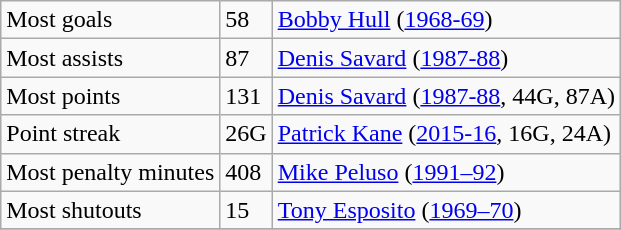<table class="wikitable">
<tr>
<td>Most goals</td>
<td>58</td>
<td><a href='#'>Bobby Hull</a> (<a href='#'>1968-69</a>)</td>
</tr>
<tr>
<td>Most assists</td>
<td>87</td>
<td><a href='#'>Denis Savard</a> (<a href='#'>1987-88</a>)</td>
</tr>
<tr>
<td>Most points</td>
<td>131</td>
<td><a href='#'>Denis Savard</a> (<a href='#'>1987-88</a>, 44G, 87A)</td>
</tr>
<tr>
<td>Point streak</td>
<td>26G</td>
<td><a href='#'>Patrick Kane</a> (<a href='#'>2015-16</a>, 16G, 24A)</td>
</tr>
<tr>
<td>Most penalty minutes</td>
<td>408</td>
<td><a href='#'>Mike Peluso</a> (<a href='#'>1991–92</a>)</td>
</tr>
<tr>
<td>Most shutouts</td>
<td>15</td>
<td><a href='#'>Tony Esposito</a> (<a href='#'>1969–70</a>)</td>
</tr>
<tr>
</tr>
</table>
